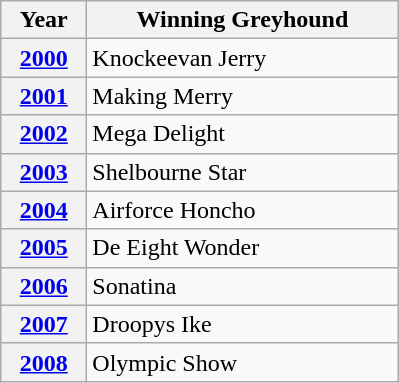<table class="wikitable">
<tr>
<th width=50>Year</th>
<th width=200>Winning Greyhound</th>
</tr>
<tr>
<th><a href='#'>2000</a></th>
<td>Knockeevan Jerry</td>
</tr>
<tr>
<th><a href='#'>2001</a></th>
<td>Making Merry</td>
</tr>
<tr>
<th><a href='#'>2002</a></th>
<td>Mega Delight</td>
</tr>
<tr>
<th><a href='#'>2003</a></th>
<td>Shelbourne Star</td>
</tr>
<tr>
<th><a href='#'>2004</a></th>
<td>Airforce Honcho</td>
</tr>
<tr>
<th><a href='#'>2005</a></th>
<td>De Eight Wonder</td>
</tr>
<tr>
<th><a href='#'>2006</a></th>
<td>Sonatina</td>
</tr>
<tr>
<th><a href='#'>2007</a></th>
<td>Droopys Ike</td>
</tr>
<tr>
<th><a href='#'>2008</a></th>
<td>Olympic Show</td>
</tr>
</table>
